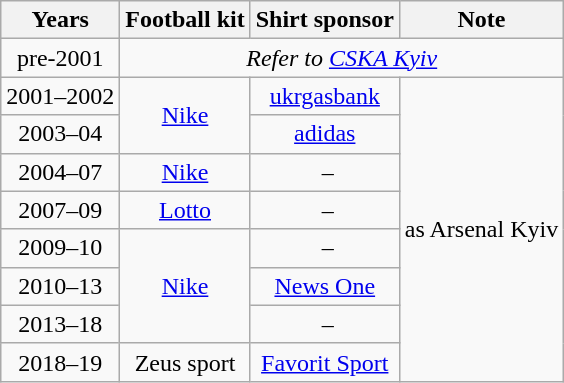<table class="wikitable" style="text-align: center">
<tr>
<th>Years</th>
<th>Football kit</th>
<th>Shirt sponsor</th>
<th>Note</th>
</tr>
<tr>
<td>pre-2001</td>
<td colspan=3><em>Refer to <a href='#'>CSKA Kyiv</a></em></td>
</tr>
<tr>
<td>2001–2002</td>
<td rowspan=2><a href='#'>Nike</a></td>
<td><a href='#'>ukrgasbank</a></td>
<td rowspan=8>as Arsenal Kyiv</td>
</tr>
<tr>
<td>2003–04</td>
<td><a href='#'>adidas</a></td>
</tr>
<tr>
<td>2004–07</td>
<td><a href='#'>Nike</a></td>
<td> –</td>
</tr>
<tr>
<td>2007–09</td>
<td><a href='#'>Lotto</a></td>
<td> –</td>
</tr>
<tr>
<td>2009–10</td>
<td rowspan=3><a href='#'>Nike</a></td>
<td> –</td>
</tr>
<tr>
<td>2010–13</td>
<td><a href='#'>News One</a></td>
</tr>
<tr>
<td>2013–18</td>
<td> –</td>
</tr>
<tr>
<td>2018–19</td>
<td rowspan=3>Zeus sport</td>
<td><a href='#'>Favorit Sport</a></td>
</tr>
</table>
